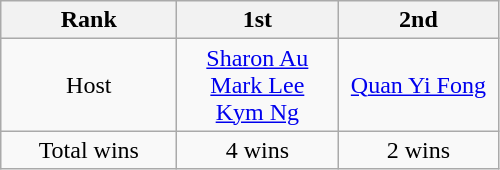<table class="wikitable" border="1">
<tr>
<th width="110">Rank</th>
<th width="100">1st</th>
<th width="100">2nd</th>
</tr>
<tr align=center>
<td>Host</td>
<td><a href='#'>Sharon Au</a><br><a href='#'>Mark Lee</a><br><a href='#'>Kym Ng</a></td>
<td><a href='#'>Quan Yi Fong</a></td>
</tr>
<tr align=center>
<td>Total wins</td>
<td>4 wins</td>
<td>2 wins</td>
</tr>
</table>
